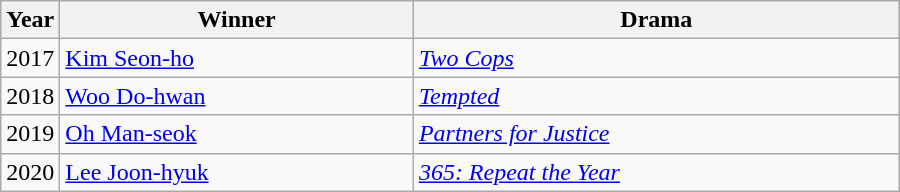<table class="wikitable" style="width:600px">
<tr>
<th width=10>Year</th>
<th>Winner</th>
<th>Drama</th>
</tr>
<tr>
<td>2017</td>
<td><a href='#'>Kim Seon-ho</a></td>
<td><em><a href='#'>Two Cops</a></em></td>
</tr>
<tr>
<td>2018</td>
<td><a href='#'>Woo Do-hwan</a></td>
<td><em><a href='#'>Tempted</a></em></td>
</tr>
<tr>
<td>2019</td>
<td><a href='#'>Oh Man-seok</a></td>
<td><em><a href='#'>Partners for Justice</a></em></td>
</tr>
<tr>
<td>2020</td>
<td><a href='#'>Lee Joon-hyuk</a></td>
<td><em><a href='#'>365: Repeat the Year</a></em></td>
</tr>
</table>
